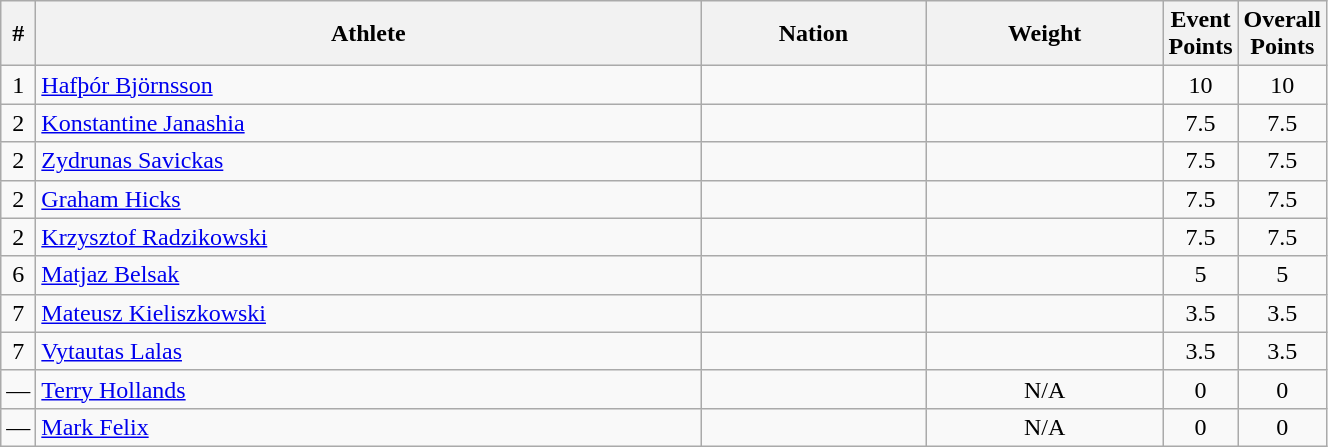<table class="wikitable sortable" style="text-align:center;width: 70%;">
<tr>
<th scope="col" style="width: 10px;">#</th>
<th scope="col">Athlete</th>
<th scope="col">Nation</th>
<th scope="col">Weight</th>
<th scope="col" style="width: 10px;">Event Points</th>
<th scope="col" style="width: 10px;">Overall Points</th>
</tr>
<tr>
<td>1</td>
<td align=left><a href='#'>Hafþór Björnsson</a></td>
<td align=left></td>
<td></td>
<td>10</td>
<td>10</td>
</tr>
<tr>
<td>2</td>
<td align=left><a href='#'>Konstantine Janashia</a></td>
<td align=left></td>
<td></td>
<td>7.5</td>
<td>7.5</td>
</tr>
<tr>
<td>2</td>
<td align=left><a href='#'>Zydrunas Savickas</a></td>
<td align=left></td>
<td></td>
<td>7.5</td>
<td>7.5</td>
</tr>
<tr>
<td>2</td>
<td align=left><a href='#'>Graham Hicks</a></td>
<td align=left></td>
<td></td>
<td>7.5</td>
<td>7.5</td>
</tr>
<tr>
<td>2</td>
<td align=left><a href='#'>Krzysztof Radzikowski</a></td>
<td align=left></td>
<td></td>
<td>7.5</td>
<td>7.5</td>
</tr>
<tr>
<td>6</td>
<td align=left><a href='#'>Matjaz Belsak</a></td>
<td align=left></td>
<td></td>
<td>5</td>
<td>5</td>
</tr>
<tr>
<td>7</td>
<td align=left><a href='#'>Mateusz Kieliszkowski</a></td>
<td align=left></td>
<td></td>
<td>3.5</td>
<td>3.5</td>
</tr>
<tr>
<td>7</td>
<td align=left><a href='#'>Vytautas Lalas</a></td>
<td align=left></td>
<td></td>
<td>3.5</td>
<td>3.5</td>
</tr>
<tr>
<td>—</td>
<td align=left><a href='#'>Terry Hollands</a></td>
<td align=left></td>
<td>N/A</td>
<td>0</td>
<td>0</td>
</tr>
<tr>
<td>—</td>
<td align=left><a href='#'>Mark Felix</a></td>
<td align=left></td>
<td>N/A</td>
<td>0</td>
<td>0</td>
</tr>
</table>
